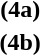<table>
<tr>
<th>(4a)</th>
<td></td>
</tr>
<tr>
<th>(4b)</th>
<td></td>
</tr>
</table>
